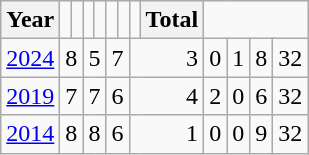<table class="wikitable" style="text-align:right; padding-left:1em">
<tr>
<th align="left">Year</th>
<td></td>
<td></td>
<td></td>
<td></td>
<td></td>
<td></td>
<td></td>
<th align="left">Total</th>
</tr>
<tr>
<td><a href='#'>2024</a></td>
<td colspan=2>8</td>
<td colspan=2>5</td>
<td colspan=2>7</td>
<td colspan=2>3</td>
<td colspan=2>0</td>
<td colspan=2>1</td>
<td colspan=2>8</td>
<td>32</td>
</tr>
<tr>
<td><a href='#'>2019</a></td>
<td colspan=2>7</td>
<td colspan=2>7</td>
<td colspan=2>6</td>
<td colspan=2>4</td>
<td colspan=2>2</td>
<td colspan=2>0</td>
<td colspan=2>6</td>
<td>32</td>
</tr>
<tr>
<td><a href='#'>2014</a></td>
<td colspan=2>8</td>
<td colspan=2>8</td>
<td colspan=2>6</td>
<td colspan=2>1</td>
<td colspan=2>0</td>
<td colspan=2>0</td>
<td colspan=2>9</td>
<td>32</td>
</tr>
</table>
